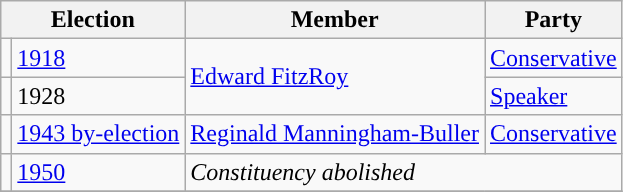<table class="wikitable">
<tr>
<th colspan="2">Election</th>
<th>Member</th>
<th>Party</th>
</tr>
<tr>
<td style="color:inherit;background-color: "></td>
<td><a href='#'>1918</a></td>
<td rowspan="2"><a href='#'>Edward FitzRoy</a></td>
<td><a href='#'>Conservative</a></td>
</tr>
<tr>
<td style="color:inherit;background-color: "></td>
<td>1928</td>
<td><a href='#'>Speaker</a></td>
</tr>
<tr>
<td style="color:inherit;background-color: "></td>
<td><a href='#'>1943 by-election</a></td>
<td><a href='#'>Reginald Manningham-Buller</a></td>
<td><a href='#'>Conservative</a></td>
</tr>
<tr>
<td></td>
<td><a href='#'>1950</a></td>
<td colspan="2"><em>Constituency abolished</em></td>
</tr>
<tr>
</tr>
</table>
